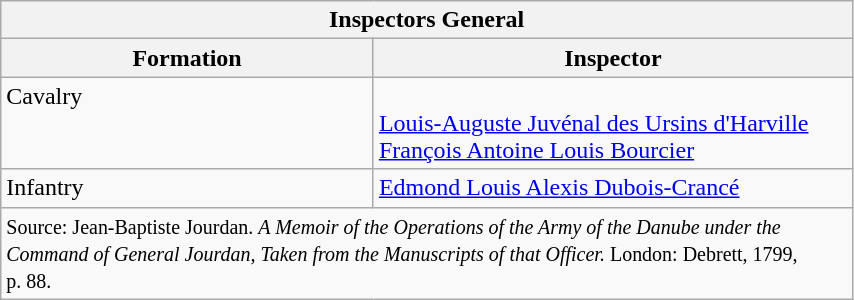<table class="wikitable" width=45%>
<tr valign="top">
<th colspan="11" bgcolor="white">Inspectors General</th>
</tr>
<tr valign="top">
<th width=35%; align= center>Formation</th>
<th width=45%; align= center>Inspector</th>
</tr>
<tr valign="top">
<td align= left>Cavalry</td>
<td align= left><br><a href='#'>Louis-Auguste Juvénal des Ursins d'Harville</a><br>
<a href='#'>François Antoine Louis Bourcier</a></td>
</tr>
<tr valign="top">
<td align= left>Infantry</td>
<td align= left><a href='#'>Edmond Louis Alexis Dubois-Crancé</a></td>
</tr>
<tr valign="top">
<td colspan="9" align="left"><small>Source: Jean-Baptiste Jourdan. <em>A Memoir of the Operations of the Army of the Danube under the Command of General Jourdan, Taken from the Manuscripts of that Officer.</em> London: Debrett, 1799, p. 88.</small></td>
</tr>
</table>
